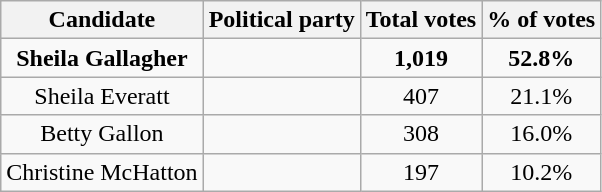<table class="wikitable sortable" style="text-align: center">
<tr>
<th>Candidate</th>
<th><strong>Political party</strong></th>
<th><strong>Total votes</strong></th>
<th>% of votes</th>
</tr>
<tr>
<td><strong>Sheila Gallagher</strong></td>
<td><strong></strong></td>
<td><strong>1,019</strong></td>
<td><strong>52.8%</strong></td>
</tr>
<tr>
<td>Sheila Everatt</td>
<td></td>
<td>407</td>
<td>21.1%</td>
</tr>
<tr>
<td>Betty Gallon</td>
<td></td>
<td>308</td>
<td>16.0%</td>
</tr>
<tr>
<td>Christine McHatton</td>
<td><strong></strong></td>
<td>197</td>
<td>10.2%</td>
</tr>
</table>
